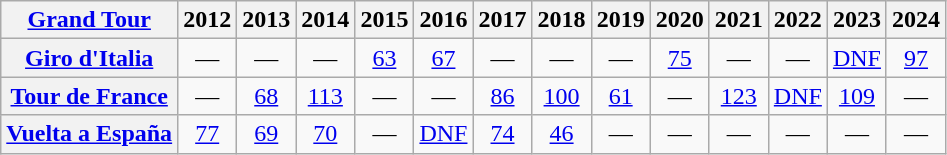<table class="wikitable plainrowheaders">
<tr>
<th scope="col"><a href='#'>Grand Tour</a></th>
<th scope="col">2012</th>
<th scope="col">2013</th>
<th scope="col">2014</th>
<th scope="col">2015</th>
<th scope="col">2016</th>
<th scope="col">2017</th>
<th scope="col">2018</th>
<th scope="col">2019</th>
<th scope="col">2020</th>
<th scope="col">2021</th>
<th scope="col">2022</th>
<th scope="col">2023</th>
<th scope="col">2024</th>
</tr>
<tr style="text-align:center;">
<th scope="row"> <a href='#'>Giro d'Italia</a></th>
<td>—</td>
<td>—</td>
<td>—</td>
<td><a href='#'>63</a></td>
<td><a href='#'>67</a></td>
<td>—</td>
<td>—</td>
<td>—</td>
<td><a href='#'>75</a></td>
<td>—</td>
<td>—</td>
<td><a href='#'>DNF</a></td>
<td><a href='#'>97</a></td>
</tr>
<tr style="text-align:center;">
<th scope="row"> <a href='#'>Tour de France</a></th>
<td>—</td>
<td><a href='#'>68</a></td>
<td><a href='#'>113</a></td>
<td>—</td>
<td>—</td>
<td><a href='#'>86</a></td>
<td><a href='#'>100</a></td>
<td><a href='#'>61</a></td>
<td>—</td>
<td><a href='#'>123</a></td>
<td><a href='#'>DNF</a></td>
<td><a href='#'>109</a></td>
<td>—</td>
</tr>
<tr style="text-align:center;">
<th scope="row"> <a href='#'>Vuelta a España</a></th>
<td><a href='#'>77</a></td>
<td><a href='#'>69</a></td>
<td><a href='#'>70</a></td>
<td>—</td>
<td><a href='#'>DNF</a></td>
<td><a href='#'>74</a></td>
<td><a href='#'>46</a></td>
<td>—</td>
<td>—</td>
<td>—</td>
<td>—</td>
<td>—</td>
<td>—</td>
</tr>
</table>
